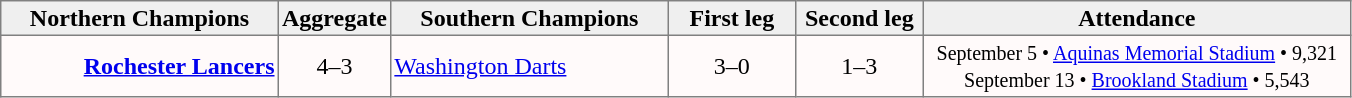<table style=border-collapse:collapse border=1 cellspacing=0 cellpadding=2>
<tr style="text-align:center; background:#efefef;">
<th width=180>Northern Champions</th>
<th width=50>Aggregate</th>
<th width=180>Southern Champions</th>
<th width=80>First leg</th>
<th width=80>Second leg</th>
<th width=280>Attendance</th>
</tr>
<tr style="text-align:center; background:snow;">
<td align=right><strong><a href='#'>Rochester Lancers</a></strong></td>
<td>4–3</td>
<td align=left><a href='#'>Washington Darts</a></td>
<td>3–0</td>
<td>1–3</td>
<td><small>September 5 • <a href='#'>Aquinas Memorial Stadium</a> • 9,321<br>September 13 • <a href='#'>Brookland Stadium</a> • 5,543</small></td>
</tr>
</table>
